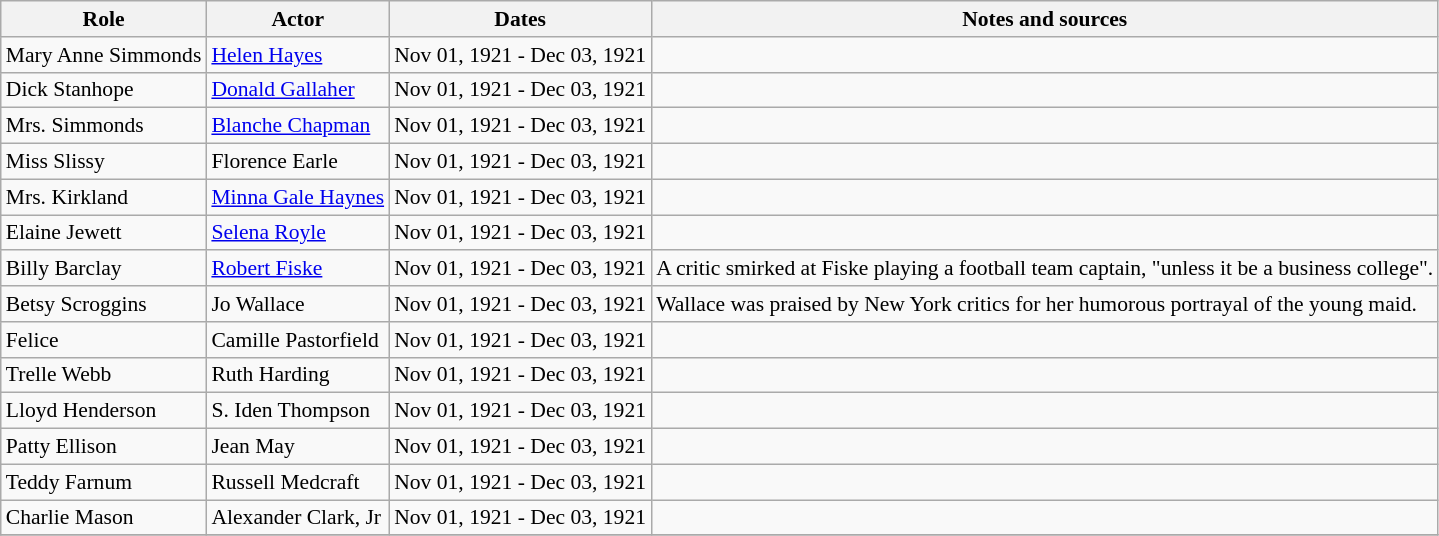<table class="wikitable sortable plainrowheaders" style="font-size: 90%">
<tr>
<th scope="col">Role</th>
<th scope="col">Actor</th>
<th scope="col">Dates</th>
<th scope="col">Notes and sources</th>
</tr>
<tr>
<td>Mary Anne Simmonds</td>
<td><a href='#'>Helen Hayes</a></td>
<td>Nov 01, 1921 - Dec 03, 1921</td>
<td></td>
</tr>
<tr>
<td>Dick Stanhope</td>
<td><a href='#'>Donald Gallaher</a></td>
<td>Nov 01, 1921 - Dec 03, 1921</td>
<td></td>
</tr>
<tr>
<td>Mrs. Simmonds</td>
<td><a href='#'>Blanche Chapman</a></td>
<td>Nov 01, 1921 - Dec 03, 1921</td>
<td></td>
</tr>
<tr>
<td>Miss Slissy</td>
<td>Florence Earle</td>
<td>Nov 01, 1921 - Dec 03, 1921</td>
<td></td>
</tr>
<tr>
<td>Mrs. Kirkland</td>
<td><a href='#'>Minna Gale Haynes</a></td>
<td>Nov 01, 1921 - Dec 03, 1921</td>
<td></td>
</tr>
<tr>
<td>Elaine Jewett</td>
<td><a href='#'>Selena Royle</a></td>
<td>Nov 01, 1921 - Dec 03, 1921</td>
<td></td>
</tr>
<tr>
<td>Billy Barclay</td>
<td><a href='#'>Robert Fiske</a></td>
<td>Nov 01, 1921 - Dec 03, 1921</td>
<td>A critic smirked at Fiske playing a football team captain, "unless it be a business college".</td>
</tr>
<tr>
<td>Betsy Scroggins</td>
<td>Jo Wallace</td>
<td>Nov 01, 1921 - Dec 03, 1921</td>
<td>Wallace was praised by New York critics for her humorous portrayal of the young maid.</td>
</tr>
<tr>
<td>Felice</td>
<td>Camille Pastorfield</td>
<td>Nov 01, 1921 - Dec 03, 1921</td>
<td></td>
</tr>
<tr>
<td>Trelle Webb</td>
<td>Ruth Harding</td>
<td>Nov 01, 1921 - Dec 03, 1921</td>
<td></td>
</tr>
<tr>
<td>Lloyd Henderson</td>
<td>S. Iden Thompson</td>
<td>Nov 01, 1921 - Dec 03, 1921</td>
<td></td>
</tr>
<tr>
<td>Patty Ellison</td>
<td>Jean May</td>
<td>Nov 01, 1921 - Dec 03, 1921</td>
<td></td>
</tr>
<tr>
<td>Teddy Farnum</td>
<td>Russell Medcraft</td>
<td>Nov 01, 1921 - Dec 03, 1921</td>
<td></td>
</tr>
<tr>
<td>Charlie Mason</td>
<td>Alexander Clark, Jr</td>
<td>Nov 01, 1921 - Dec 03, 1921</td>
<td></td>
</tr>
<tr>
</tr>
</table>
